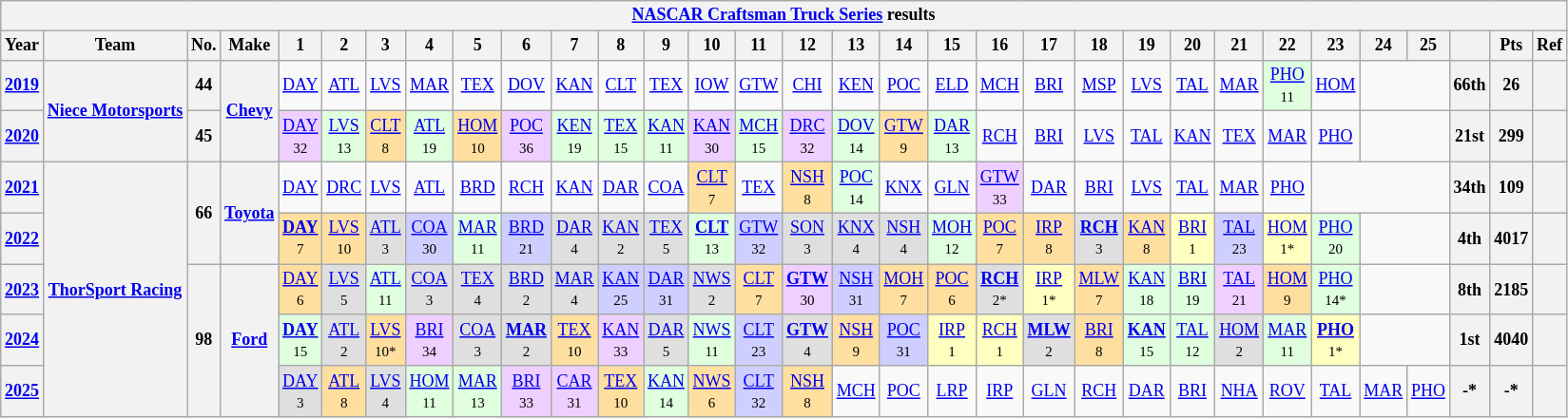<table class="wikitable" style="text-align:center; font-size:75%">
<tr>
<th colspan=32><a href='#'>NASCAR Craftsman Truck Series</a> results</th>
</tr>
<tr>
<th>Year</th>
<th>Team</th>
<th>No.</th>
<th>Make</th>
<th>1</th>
<th>2</th>
<th>3</th>
<th>4</th>
<th>5</th>
<th>6</th>
<th>7</th>
<th>8</th>
<th>9</th>
<th>10</th>
<th>11</th>
<th>12</th>
<th>13</th>
<th>14</th>
<th>15</th>
<th>16</th>
<th>17</th>
<th>18</th>
<th>19</th>
<th>20</th>
<th>21</th>
<th>22</th>
<th>23</th>
<th>24</th>
<th>25</th>
<th></th>
<th>Pts</th>
<th>Ref</th>
</tr>
<tr>
<th><a href='#'>2019</a></th>
<th rowspan=2><a href='#'>Niece Motorsports</a></th>
<th>44</th>
<th rowspan=2><a href='#'>Chevy</a></th>
<td><a href='#'>DAY</a></td>
<td><a href='#'>ATL</a></td>
<td><a href='#'>LVS</a></td>
<td><a href='#'>MAR</a></td>
<td><a href='#'>TEX</a></td>
<td><a href='#'>DOV</a></td>
<td><a href='#'>KAN</a></td>
<td><a href='#'>CLT</a></td>
<td><a href='#'>TEX</a></td>
<td><a href='#'>IOW</a></td>
<td><a href='#'>GTW</a></td>
<td><a href='#'>CHI</a></td>
<td><a href='#'>KEN</a></td>
<td><a href='#'>POC</a></td>
<td><a href='#'>ELD</a></td>
<td><a href='#'>MCH</a></td>
<td><a href='#'>BRI</a></td>
<td><a href='#'>MSP</a></td>
<td><a href='#'>LVS</a></td>
<td><a href='#'>TAL</a></td>
<td><a href='#'>MAR</a></td>
<td style="background:#DFFFDF;"><a href='#'>PHO</a><br><small>11</small></td>
<td><a href='#'>HOM</a></td>
<td colspan=2></td>
<th>66th</th>
<th>26</th>
<th></th>
</tr>
<tr>
<th><a href='#'>2020</a></th>
<th>45</th>
<td style="background:#EFCFFF;"><a href='#'>DAY</a><br><small>32</small></td>
<td style="background:#DFFFDF;"><a href='#'>LVS</a><br><small>13</small></td>
<td style="background:#FFDF9F;"><a href='#'>CLT</a><br><small>8</small></td>
<td style="background:#DFFFDF;"><a href='#'>ATL</a><br><small>19</small></td>
<td style="background:#FFDF9F;"><a href='#'>HOM</a><br><small>10</small></td>
<td style="background:#EFCFFF;"><a href='#'>POC</a><br><small>36</small></td>
<td style="background:#DFFFDF;"><a href='#'>KEN</a><br><small>19</small></td>
<td style="background:#DFFFDF;"><a href='#'>TEX</a><br><small>15</small></td>
<td style="background:#DFFFDF;"><a href='#'>KAN</a><br><small>11</small></td>
<td style="background:#EFCFFF;"><a href='#'>KAN</a><br><small>30</small></td>
<td style="background:#DFFFDF;"><a href='#'>MCH</a><br><small>15</small></td>
<td style="background:#EFCFFF;"><a href='#'>DRC</a><br><small>32</small></td>
<td style="background:#DFFFDF;"><a href='#'>DOV</a><br><small>14</small></td>
<td style="background:#FFDF9F;"><a href='#'>GTW</a><br><small>9</small></td>
<td style="background:#DFFFDF;"><a href='#'>DAR</a><br><small>13</small></td>
<td><a href='#'>RCH</a></td>
<td><a href='#'>BRI</a></td>
<td><a href='#'>LVS</a></td>
<td><a href='#'>TAL</a></td>
<td><a href='#'>KAN</a></td>
<td><a href='#'>TEX</a></td>
<td><a href='#'>MAR</a></td>
<td><a href='#'>PHO</a></td>
<td colspan=2></td>
<th>21st</th>
<th>299</th>
<th></th>
</tr>
<tr>
<th><a href='#'>2021</a></th>
<th rowspan=5><a href='#'>ThorSport Racing</a></th>
<th rowspan=2>66</th>
<th rowspan=2><a href='#'>Toyota</a></th>
<td><a href='#'>DAY</a></td>
<td><a href='#'>DRC</a></td>
<td><a href='#'>LVS</a></td>
<td><a href='#'>ATL</a></td>
<td><a href='#'>BRD</a></td>
<td><a href='#'>RCH</a></td>
<td><a href='#'>KAN</a></td>
<td><a href='#'>DAR</a></td>
<td><a href='#'>COA</a></td>
<td style="background:#FFDF9F;"><a href='#'>CLT</a><br><small>7</small></td>
<td><a href='#'>TEX</a></td>
<td style="background:#FFDF9F;"><a href='#'>NSH</a><br><small>8</small></td>
<td style="background:#DFFFDF;"><a href='#'>POC</a><br><small>14</small></td>
<td><a href='#'>KNX</a></td>
<td><a href='#'>GLN</a></td>
<td style="background:#EFCFFF;"><a href='#'>GTW</a><br><small>33</small></td>
<td><a href='#'>DAR</a></td>
<td><a href='#'>BRI</a></td>
<td><a href='#'>LVS</a></td>
<td><a href='#'>TAL</a></td>
<td><a href='#'>MAR</a></td>
<td><a href='#'>PHO</a></td>
<td colspan=3></td>
<th>34th</th>
<th>109</th>
<th></th>
</tr>
<tr>
<th><a href='#'>2022</a></th>
<td style="background:#FFDF9F;"><strong><a href='#'>DAY</a></strong><br><small>7</small></td>
<td style="background:#FFDF9F;"><a href='#'>LVS</a><br><small>10</small></td>
<td style="background:#DFDFDF;"><a href='#'>ATL</a><br><small>3</small></td>
<td style="background:#CFCFFF;"><a href='#'>COA</a><br><small>30</small></td>
<td style="background:#DFFFDF;"><a href='#'>MAR</a><br><small>11</small></td>
<td style="background:#CFCFFF;"><a href='#'>BRD</a><br><small>21</small></td>
<td style="background:#DFDFDF;"><a href='#'>DAR</a><br><small>4</small></td>
<td style="background:#DFDFDF;"><a href='#'>KAN</a><br><small>2</small></td>
<td style="background:#DFDFDF;"><a href='#'>TEX</a><br><small>5</small></td>
<td style="background:#DFFFDF;"><strong><a href='#'>CLT</a></strong><br><small>13</small></td>
<td style="background:#CFCFFF;"><a href='#'>GTW</a><br><small>32</small></td>
<td style="background:#DFDFDF;"><a href='#'>SON</a><br><small>3</small></td>
<td style="background:#DFDFDF;"><a href='#'>KNX</a><br><small>4</small></td>
<td style="background:#DFDFDF;"><a href='#'>NSH</a><br><small>4</small></td>
<td style="background:#DFFFDF;"><a href='#'>MOH</a><br><small>12</small></td>
<td style="background:#FFDF9F;"><a href='#'>POC</a><br><small>7</small></td>
<td style="background:#FFDF9F;"><a href='#'>IRP</a><br><small>8</small></td>
<td style="background:#DFDFDF;"><strong><a href='#'>RCH</a></strong><br><small>3</small></td>
<td style="background:#FFDF9F;"><a href='#'>KAN</a><br><small>8</small></td>
<td style="background:#FFFFBF;"><a href='#'>BRI</a><br><small>1</small></td>
<td style="background:#CFCFFF;"><a href='#'>TAL</a><br><small>23</small></td>
<td style="background:#FFFFBF;"><a href='#'>HOM</a><br><small>1*</small></td>
<td style="background:#DFFFDF;"><a href='#'>PHO</a><br><small>20</small></td>
<td colspan=2></td>
<th>4th</th>
<th>4017</th>
<th></th>
</tr>
<tr>
<th><a href='#'>2023</a></th>
<th rowspan=3>98</th>
<th rowspan=3><a href='#'>Ford</a></th>
<td style="background:#FFDF9F;"><a href='#'>DAY</a><br><small>6</small></td>
<td style="background:#DFDFDF;"><a href='#'>LVS</a><br><small>5</small></td>
<td style="background:#DFFFDF;"><a href='#'>ATL</a><br><small>11</small></td>
<td style="background:#DFDFDF;"><a href='#'>COA</a><br><small>3</small></td>
<td style="background:#DFDFDF;"><a href='#'>TEX</a><br><small>4</small></td>
<td style="background:#DFDFDF;"><a href='#'>BRD</a><br><small>2</small></td>
<td style="background:#DFDFDF;"><a href='#'>MAR</a><br><small>4</small></td>
<td style="background:#CFCFFF;"><a href='#'>KAN</a><br><small>25</small></td>
<td style="background:#CFCFFF;"><a href='#'>DAR</a><br><small>31</small></td>
<td style="background:#DFDFDF;"><a href='#'>NWS</a><br><small>2</small></td>
<td style="background:#FFDF9F;"><a href='#'>CLT</a><br><small>7</small></td>
<td style="background:#EFCFFF;"><strong><a href='#'>GTW</a></strong><br><small>30</small></td>
<td style="background:#CFCFFF;"><a href='#'>NSH</a><br><small>31</small></td>
<td style="background:#FFDF9F;"><a href='#'>MOH</a><br><small>7</small></td>
<td style="background:#FFDF9F;"><a href='#'>POC</a><br><small>6</small></td>
<td style="background:#DFDFDF;"><strong><a href='#'>RCH</a></strong><br><small>2*</small></td>
<td style="background:#FFFFBF;"><a href='#'>IRP</a><br><small>1*</small></td>
<td style="background:#FFDF9F;"><a href='#'>MLW</a><br><small>7</small></td>
<td style="background:#DFFFDF;"><a href='#'>KAN</a><br><small>18</small></td>
<td style="background:#DFFFDF;"><a href='#'>BRI</a><br><small>19</small></td>
<td style="background:#EFCFFF;"><a href='#'>TAL</a><br><small>21</small></td>
<td style="background:#FFDF9F;"><a href='#'>HOM</a><br><small>9</small></td>
<td style="background:#DFFFDF;"><a href='#'>PHO</a><br><small>14*</small></td>
<td colspan=2></td>
<th>8th</th>
<th>2185</th>
<th></th>
</tr>
<tr>
<th><a href='#'>2024</a></th>
<td style="background:#DFFFDF;"><strong><a href='#'>DAY</a></strong><br><small>15</small></td>
<td style="background:#DFDFDF;"><a href='#'>ATL</a><br><small>2</small></td>
<td style="background:#FFDF9F;"><a href='#'>LVS</a><br><small>10*</small></td>
<td style="background:#EFCFFF;"><a href='#'>BRI</a><br><small>34</small></td>
<td style="background:#DFDFDF;"><a href='#'>COA</a><br><small>3</small></td>
<td style="background:#DFDFDF;"><strong><a href='#'>MAR</a></strong><br><small>2</small></td>
<td style="background:#FFDF9F;"><a href='#'>TEX</a><br><small>10</small></td>
<td style="background:#EFCFFF;"><a href='#'>KAN</a><br><small>33</small></td>
<td style="background:#DFDFDF;"><a href='#'>DAR</a><br><small>5</small></td>
<td style="background:#DFFFDF;"><a href='#'>NWS</a><br><small>11</small></td>
<td style="background:#CFCFFF;"><a href='#'>CLT</a><br><small>23</small></td>
<td style="background:#DFDFDF;"><strong><a href='#'>GTW</a></strong><br><small>4</small></td>
<td style="background:#FFDF9F;"><a href='#'>NSH</a><br><small>9</small></td>
<td style="background:#CFCFFF;"><a href='#'>POC</a><br><small>31</small></td>
<td style="background:#FFFFBF;"><a href='#'>IRP</a><br><small>1</small></td>
<td style="background:#FFFFBF;"><a href='#'>RCH</a><br><small>1</small></td>
<td style="background:#DFDFDF;"><strong><a href='#'>MLW</a></strong><br><small>2</small></td>
<td style="background:#FFDF9F;"><a href='#'>BRI</a><br><small>8</small></td>
<td style="background:#DFFFDF;"><strong><a href='#'>KAN</a></strong><br><small>15</small></td>
<td style="background:#DFFFDF;"><a href='#'>TAL</a><br><small>12</small></td>
<td style="background:#DFDFDF;"><a href='#'>HOM</a><br><small>2</small></td>
<td style="background:#DFFFDF;"><a href='#'>MAR</a><br><small>11</small></td>
<td style="background:#FFFFBF;"><strong><a href='#'>PHO</a></strong><br><small>1*</small></td>
<td colspan=2></td>
<th>1st</th>
<th>4040</th>
<th></th>
</tr>
<tr>
<th><a href='#'>2025</a></th>
<td style="background:#DFDFDF;"><a href='#'>DAY</a><br><small>3</small></td>
<td style="background:#FFDF9F;"><a href='#'>ATL</a><br><small>8</small></td>
<td style="background:#DFDFDF;"><a href='#'>LVS</a><br><small>4</small></td>
<td style="background:#DFFFDF;"><a href='#'>HOM</a><br><small>11</small></td>
<td style="background:#DFFFDF;"><a href='#'>MAR</a><br><small>13</small></td>
<td style="background:#EFCFFF;"><a href='#'>BRI</a><br><small>33</small></td>
<td style="background:#EFCFFF;"><a href='#'>CAR</a><br><small>31</small></td>
<td style="background:#FFDF9F;"><a href='#'>TEX</a><br><small>10</small></td>
<td style="background:#DFFFDF;"><a href='#'>KAN</a><br><small>14</small></td>
<td style="background:#FFDF9F;"><a href='#'>NWS</a><br><small>6</small></td>
<td style="background:#CFCFFF;"><a href='#'>CLT</a><br><small>32</small></td>
<td style="background:#FFDF9F;"><a href='#'>NSH</a><br><small>8</small></td>
<td style="background:#;"><a href='#'>MCH</a><br><small></small></td>
<td><a href='#'>POC</a></td>
<td><a href='#'>LRP</a></td>
<td><a href='#'>IRP</a></td>
<td><a href='#'>GLN</a></td>
<td><a href='#'>RCH</a></td>
<td><a href='#'>DAR</a></td>
<td><a href='#'>BRI</a></td>
<td><a href='#'>NHA</a></td>
<td><a href='#'>ROV</a></td>
<td><a href='#'>TAL</a></td>
<td><a href='#'>MAR</a></td>
<td><a href='#'>PHO</a></td>
<th>-*</th>
<th>-*</th>
<th></th>
</tr>
</table>
